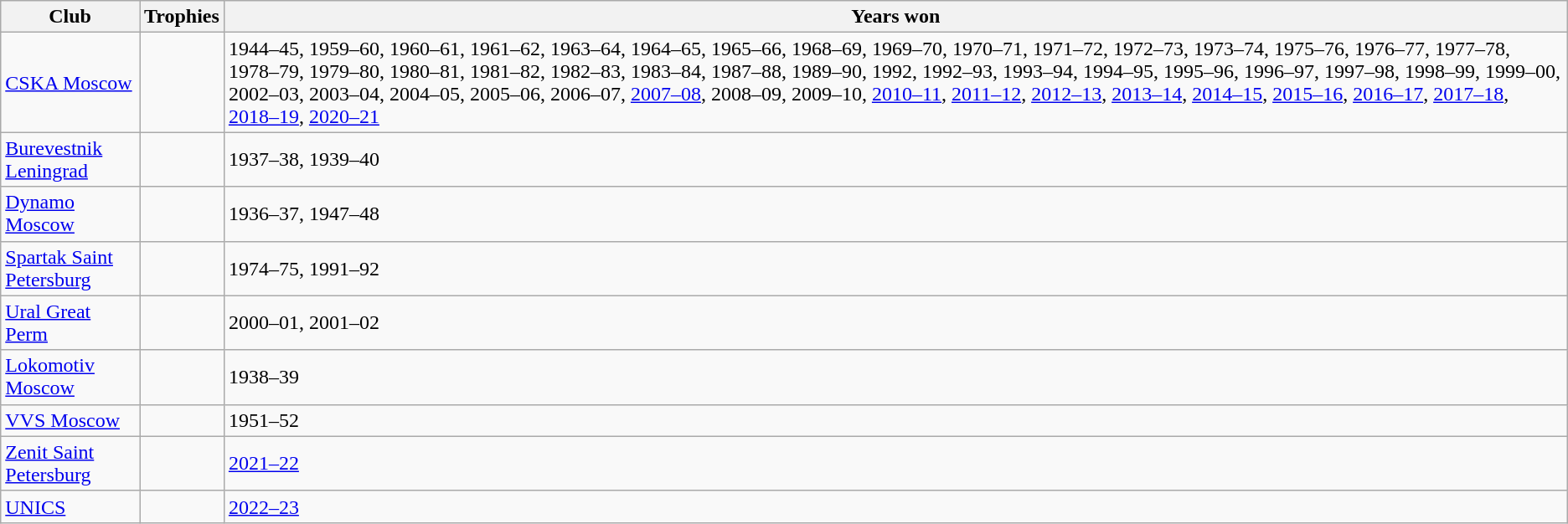<table class="wikitable">
<tr>
<th>Club</th>
<th>Trophies</th>
<th>Years won</th>
</tr>
<tr>
<td><a href='#'>CSKA Moscow</a></td>
<td></td>
<td>1944–45, 1959–60, 1960–61, 1961–62, 1963–64, 1964–65, 1965–66, 1968–69, 1969–70, 1970–71, 1971–72, 1972–73, 1973–74, 1975–76, 1976–77, 1977–78, 1978–79, 1979–80, 1980–81, 1981–82, 1982–83, 1983–84, 1987–88, 1989–90, 1992, 1992–93, 1993–94, 1994–95, 1995–96, 1996–97, 1997–98, 1998–99, 1999–00, 2002–03, 2003–04, 2004–05, 2005–06, 2006–07, <a href='#'>2007–08</a>, 2008–09, 2009–10, <a href='#'>2010–11</a>, <a href='#'>2011–12</a>, <a href='#'>2012–13</a>, <a href='#'>2013–14</a>, <a href='#'>2014–15</a>, <a href='#'>2015–16</a>, <a href='#'>2016–17</a>, <a href='#'>2017–18</a>, <a href='#'>2018–19</a>, <a href='#'>2020–21</a></td>
</tr>
<tr>
<td><a href='#'>Burevestnik Leningrad</a></td>
<td></td>
<td>1937–38, 1939–40</td>
</tr>
<tr>
<td><a href='#'>Dynamo Moscow</a></td>
<td></td>
<td>1936–37, 1947–48</td>
</tr>
<tr>
<td><a href='#'>Spartak Saint Petersburg</a></td>
<td></td>
<td>1974–75, 1991–92</td>
</tr>
<tr>
<td><a href='#'>Ural Great Perm</a></td>
<td></td>
<td>2000–01, 2001–02</td>
</tr>
<tr>
<td><a href='#'>Lokomotiv Moscow</a></td>
<td></td>
<td>1938–39</td>
</tr>
<tr>
<td><a href='#'>VVS Moscow</a></td>
<td></td>
<td>1951–52</td>
</tr>
<tr>
<td><a href='#'>Zenit Saint Petersburg</a></td>
<td></td>
<td><a href='#'>2021–22</a></td>
</tr>
<tr>
<td><a href='#'>UNICS</a></td>
<td></td>
<td><a href='#'>2022–23</a></td>
</tr>
</table>
